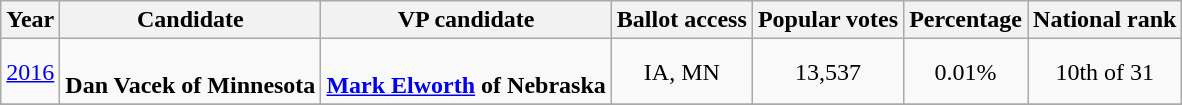<table class="wikitable" style="text-align:center;">
<tr>
<th>Year</th>
<th>Candidate</th>
<th>VP candidate</th>
<th>Ballot access</th>
<th>Popular votes</th>
<th>Percentage</th>
<th>National rank</th>
</tr>
<tr>
<td><a href='#'>2016</a></td>
<td><br><strong>Dan Vacek of Minnesota</strong></td>
<td><br><strong><a href='#'>Mark Elworth</a> of Nebraska</strong></td>
<td>IA, MN</td>
<td>13,537</td>
<td>0.01%</td>
<td>10th of 31</td>
</tr>
<tr>
</tr>
</table>
